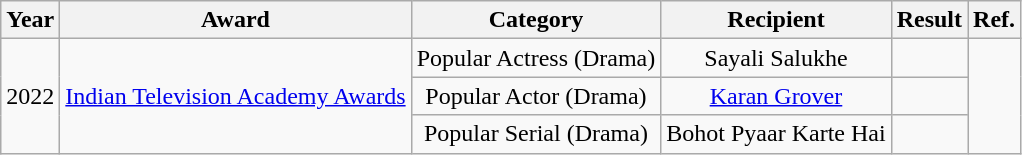<table class="wikitable" style="text-align:center;">
<tr>
<th>Year</th>
<th>Award</th>
<th>Category</th>
<th>Recipient</th>
<th>Result</th>
<th>Ref.</th>
</tr>
<tr>
<td rowspan="3">2022</td>
<td rowspan="3"><a href='#'>Indian Television Academy Awards</a></td>
<td>Popular Actress (Drama)</td>
<td>Sayali Salukhe</td>
<td></td>
<td rowspan="3"></td>
</tr>
<tr>
<td>Popular Actor (Drama)</td>
<td><a href='#'>Karan Grover</a></td>
<td></td>
</tr>
<tr>
<td>Popular Serial (Drama)</td>
<td>Bohot Pyaar Karte Hai</td>
<td></td>
</tr>
</table>
